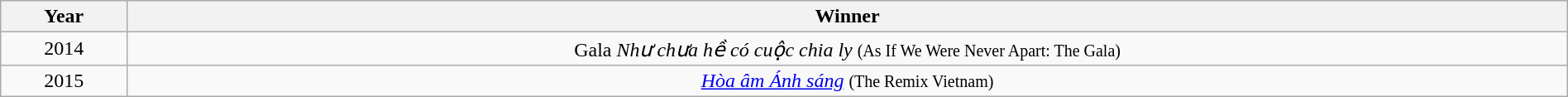<table class="wikitable" style="text-align: center; width:100%">
<tr>
<th>Year</th>
<th>Winner</th>
</tr>
<tr>
<td>2014</td>
<td>Gala <em>Như chưa hề có cuộc chia ly</em> <small>(As If We Were Never Apart: The Gala)</small></td>
</tr>
<tr>
<td>2015</td>
<td><em><a href='#'>Hòa âm Ánh sáng</a></em> <small>(The Remix Vietnam)</small></td>
</tr>
</table>
